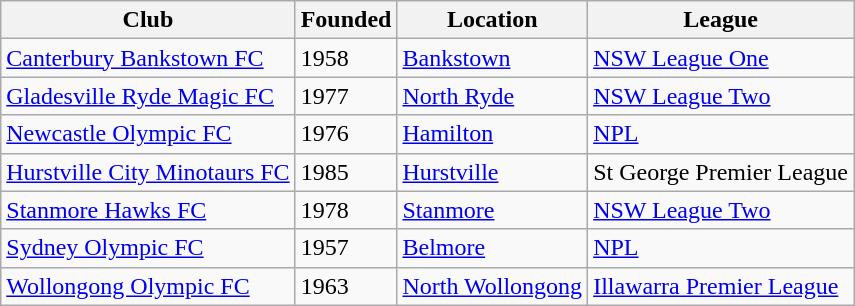<table class="wikitable">
<tr>
<th>Club</th>
<th>Founded</th>
<th>Location</th>
<th>League</th>
</tr>
<tr>
<td><a href='#'>Canterbury Bankstown FC</a></td>
<td>1958</td>
<td><a href='#'>Bankstown</a></td>
<td><a href='#'>NSW League One</a></td>
</tr>
<tr>
<td><a href='#'>Gladesville Ryde Magic FC</a></td>
<td>1977</td>
<td><a href='#'>North Ryde</a></td>
<td><a href='#'>NSW League Two</a></td>
</tr>
<tr>
<td><a href='#'>Newcastle Olympic FC</a></td>
<td>1976</td>
<td><a href='#'>Hamilton</a></td>
<td><a href='#'>NPL</a></td>
</tr>
<tr>
<td><a href='#'>Hurstville City Minotaurs FC</a></td>
<td>1985</td>
<td><a href='#'>Hurstville</a></td>
<td>St George Premier League</td>
</tr>
<tr>
<td><a href='#'>Stanmore Hawks FC</a></td>
<td>1978</td>
<td><a href='#'>Stanmore</a></td>
<td><a href='#'>NSW League Two</a></td>
</tr>
<tr>
<td><a href='#'>Sydney Olympic FC</a></td>
<td>1957</td>
<td><a href='#'>Belmore</a></td>
<td><a href='#'>NPL</a></td>
</tr>
<tr>
<td><a href='#'>Wollongong Olympic FC</a></td>
<td>1963</td>
<td><a href='#'>North Wollongong</a></td>
<td><a href='#'>Illawarra Premier League</a></td>
</tr>
</table>
